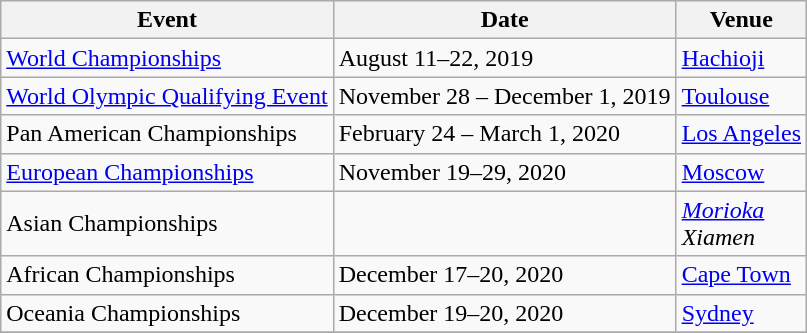<table class="wikitable">
<tr>
<th>Event</th>
<th>Date</th>
<th>Venue</th>
</tr>
<tr>
<td><a href='#'>World Championships</a></td>
<td>August 11–22, 2019</td>
<td> <a href='#'>Hachioji</a></td>
</tr>
<tr>
<td><a href='#'>World Olympic Qualifying Event</a></td>
<td>November 28 – December 1, 2019</td>
<td> <a href='#'>Toulouse</a></td>
</tr>
<tr>
<td>Pan American Championships</td>
<td>February 24 – March 1, 2020</td>
<td> <a href='#'>Los Angeles</a></td>
</tr>
<tr>
<td><a href='#'>European Championships</a></td>
<td>November 19–29, 2020</td>
<td> <a href='#'>Moscow</a></td>
</tr>
<tr>
<td>Asian Championships</td>
<td></td>
<td> <em><a href='#'>Morioka</a></em><br>  <em>Xiamen</em></td>
</tr>
<tr>
<td>African Championships</td>
<td>December 17–20, 2020</td>
<td> <a href='#'>Cape Town</a></td>
</tr>
<tr>
<td>Oceania Championships</td>
<td>December 19–20, 2020</td>
<td> <a href='#'>Sydney</a></td>
</tr>
<tr>
</tr>
</table>
